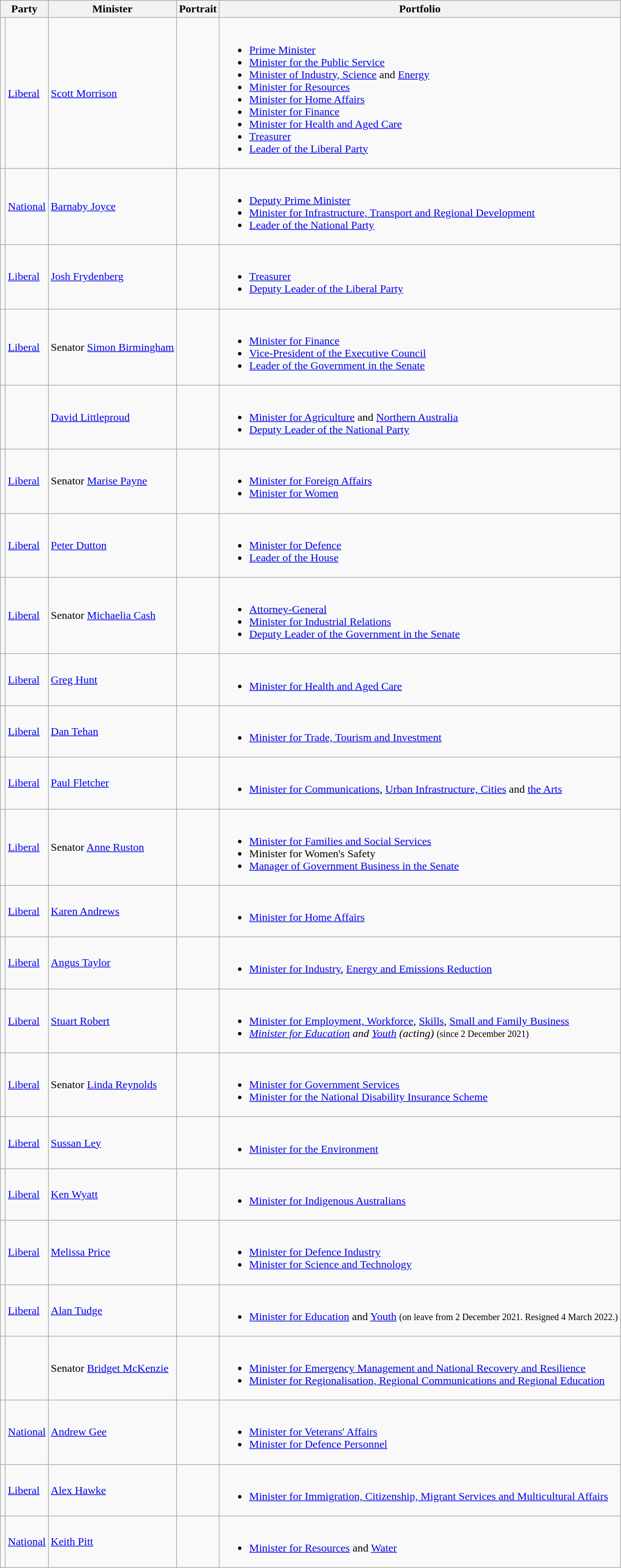<table class="wikitable sortable">
<tr>
<th colspan="2">Party</th>
<th>Minister</th>
<th>Portrait</th>
<th>Portfolio</th>
</tr>
<tr>
<td></td>
<td><a href='#'>Liberal</a></td>
<td><a href='#'>Scott Morrison</a> </td>
<td style="text-align:center"></td>
<td><br><ul><li><a href='#'>Prime Minister</a></li><li><a href='#'>Minister for the Public Service</a></li><li><a href='#'>Minister of Industry, Science</a> and <a href='#'>Energy</a></li><li><a href='#'>Minister for Resources</a></li><li><a href='#'>Minister for Home Affairs</a></li><li><a href='#'>Minister for Finance</a></li><li><a href='#'>Minister for Health and Aged Care</a></li><li><a href='#'>Treasurer</a></li><li><a href='#'>Leader of the Liberal Party</a></li></ul></td>
</tr>
<tr>
<td></td>
<td><a href='#'>National</a></td>
<td><a href='#'>Barnaby Joyce</a> </td>
<td style="text-align:center"></td>
<td><br><ul><li><a href='#'>Deputy Prime Minister</a></li><li><a href='#'>Minister for Infrastructure, Transport and Regional Development</a></li><li><a href='#'>Leader of the National Party</a></li></ul></td>
</tr>
<tr>
<td></td>
<td><a href='#'>Liberal</a></td>
<td><a href='#'>Josh Frydenberg</a> </td>
<td style="text-align:center"></td>
<td><br><ul><li><a href='#'>Treasurer</a></li><li><a href='#'>Deputy Leader of the Liberal Party</a></li></ul></td>
</tr>
<tr>
<td></td>
<td><a href='#'>Liberal</a></td>
<td>Senator <a href='#'>Simon Birmingham</a></td>
<td style="text-align:center"></td>
<td><br><ul><li><a href='#'>Minister for Finance</a></li><li><a href='#'>Vice-President of the Executive Council</a></li><li><a href='#'>Leader of the Government in the Senate</a></li></ul></td>
</tr>
<tr>
<td></td>
<td></td>
<td><a href='#'>David Littleproud</a> </td>
<td style="text-align:center"></td>
<td><br><ul><li><a href='#'>Minister for Agriculture</a> and <a href='#'>Northern Australia</a></li><li><a href='#'>Deputy Leader of the National Party</a></li></ul></td>
</tr>
<tr>
<td></td>
<td><a href='#'>Liberal</a></td>
<td>Senator <a href='#'>Marise Payne</a></td>
<td style="text-align:center"></td>
<td><br><ul><li><a href='#'>Minister for Foreign Affairs</a></li><li><a href='#'>Minister for Women</a></li></ul></td>
</tr>
<tr>
<td></td>
<td><a href='#'>Liberal</a> </td>
<td><a href='#'>Peter Dutton</a> </td>
<td style="text-align:center"></td>
<td><br><ul><li><a href='#'>Minister for Defence</a></li><li><a href='#'>Leader of the House</a></li></ul></td>
</tr>
<tr>
<td></td>
<td><a href='#'>Liberal</a></td>
<td>Senator <a href='#'>Michaelia Cash</a></td>
<td style="text-align:center"></td>
<td><br><ul><li><a href='#'>Attorney-General</a></li><li><a href='#'>Minister for Industrial Relations</a></li><li><a href='#'>Deputy Leader of the Government in the Senate</a></li></ul></td>
</tr>
<tr>
<td></td>
<td><a href='#'>Liberal</a></td>
<td><a href='#'>Greg Hunt</a> </td>
<td style="text-align:center"></td>
<td><br><ul><li><a href='#'>Minister for Health and Aged Care</a></li></ul></td>
</tr>
<tr>
<td></td>
<td><a href='#'>Liberal</a></td>
<td><a href='#'>Dan Tehan</a> </td>
<td style="text-align:center"></td>
<td><br><ul><li><a href='#'>Minister for Trade, Tourism and Investment</a></li></ul></td>
</tr>
<tr>
<td></td>
<td><a href='#'>Liberal</a></td>
<td><a href='#'>Paul Fletcher</a> </td>
<td style="text-align:center"></td>
<td><br><ul><li><a href='#'>Minister for Communications</a>, <a href='#'>Urban Infrastructure, Cities</a> and <a href='#'>the Arts</a></li></ul></td>
</tr>
<tr>
<td></td>
<td><a href='#'>Liberal</a></td>
<td>Senator <a href='#'>Anne Ruston</a></td>
<td style="text-align:center"></td>
<td><br><ul><li><a href='#'>Minister for Families and Social Services</a></li><li>Minister for Women's Safety</li><li><a href='#'>Manager of Government Business in the Senate</a></li></ul></td>
</tr>
<tr>
<td></td>
<td><a href='#'>Liberal</a> </td>
<td><a href='#'>Karen Andrews</a> </td>
<td style="text-align:center"></td>
<td><br><ul><li><a href='#'>Minister for Home Affairs</a></li></ul></td>
</tr>
<tr>
<td></td>
<td><a href='#'>Liberal</a></td>
<td><a href='#'>Angus Taylor</a> </td>
<td style="text-align:center"></td>
<td><br><ul><li><a href='#'>Minister for Industry</a>, <a href='#'>Energy and Emissions Reduction</a></li></ul></td>
</tr>
<tr>
<td></td>
<td><a href='#'>Liberal</a> </td>
<td><a href='#'>Stuart Robert</a> </td>
<td style="text-align:center"></td>
<td><br><ul><li><a href='#'>Minister for Employment, Workforce</a>, <a href='#'>Skills</a>, <a href='#'>Small and Family Business</a></li><li><em><a href='#'>Minister for Education</a> and <a href='#'>Youth</a> (acting)</em> <small>(since 2 December 2021)</small></li></ul></td>
</tr>
<tr>
<td></td>
<td><a href='#'>Liberal</a></td>
<td>Senator <a href='#'>Linda Reynolds</a> </td>
<td style="text-align:center"></td>
<td><br><ul><li><a href='#'>Minister for Government Services</a></li><li><a href='#'>Minister for the National Disability Insurance Scheme</a></li></ul></td>
</tr>
<tr>
<td></td>
<td><a href='#'>Liberal</a></td>
<td><a href='#'>Sussan Ley</a> </td>
<td style="text-align:center"></td>
<td><br><ul><li><a href='#'>Minister for the Environment</a></li></ul></td>
</tr>
<tr>
<td></td>
<td><a href='#'>Liberal</a></td>
<td><a href='#'>Ken Wyatt</a> </td>
<td style="text-align:center"></td>
<td><br><ul><li><a href='#'>Minister for Indigenous Australians</a></li></ul></td>
</tr>
<tr>
<td></td>
<td><a href='#'>Liberal</a></td>
<td><a href='#'>Melissa Price</a> </td>
<td style="text-align:center"></td>
<td><br><ul><li><a href='#'>Minister for Defence Industry</a></li><li><a href='#'>Minister for Science and Technology</a></li></ul></td>
</tr>
<tr>
<td></td>
<td><a href='#'>Liberal</a></td>
<td><a href='#'>Alan Tudge</a> </td>
<td style="text-align:center"></td>
<td><br><ul><li><a href='#'>Minister for Education</a> and <a href='#'>Youth</a> <small>(on leave from 2 December 2021. Resigned 4 March 2022.)</small></li></ul></td>
</tr>
<tr>
<td></td>
<td></td>
<td>Senator <a href='#'>Bridget McKenzie</a></td>
<td style="text-align:center"></td>
<td><br><ul><li><a href='#'>Minister for Emergency Management and National Recovery and Resilience</a></li><li><a href='#'>Minister for Regionalisation, Regional Communications and Regional Education</a></li></ul></td>
</tr>
<tr>
<td></td>
<td><a href='#'>National</a></td>
<td><a href='#'>Andrew Gee</a> </td>
<td style="text-align:center"></td>
<td><br><ul><li><a href='#'>Minister for Veterans' Affairs</a></li><li><a href='#'>Minister for Defence Personnel</a></li></ul></td>
</tr>
<tr>
<td></td>
<td><a href='#'>Liberal</a></td>
<td><a href='#'>Alex Hawke</a> </td>
<td style="text-align:center"></td>
<td><br><ul><li><a href='#'>Minister for Immigration, Citizenship, Migrant Services and Multicultural Affairs</a></li></ul></td>
</tr>
<tr>
<td></td>
<td><a href='#'>National</a> </td>
<td><a href='#'>Keith Pitt</a> </td>
<td style="text-align:center"></td>
<td><br><ul><li><a href='#'>Minister for Resources</a> and <a href='#'>Water</a></li></ul></td>
</tr>
</table>
